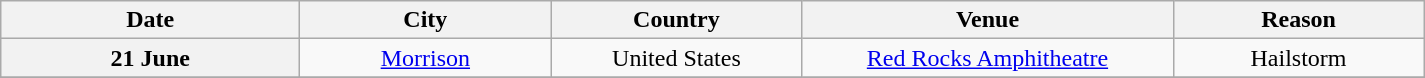<table class="wikitable plainrowheaders" style="text-align:center;">
<tr>
<th scope="col" style="width:12em;">Date</th>
<th scope="col" style="width:10em;">City</th>
<th scope="col" style="width:10em;">Country</th>
<th scope="col" style="width:15em;">Venue</th>
<th scope="col" style="width:10em;">Reason</th>
</tr>
<tr>
<th scope="row" style="text-align:center;">21 June</th>
<td><a href='#'>Morrison</a></td>
<td>United States</td>
<td><a href='#'>Red Rocks Amphitheatre</a></td>
<td>Hailstorm</td>
</tr>
<tr>
</tr>
</table>
